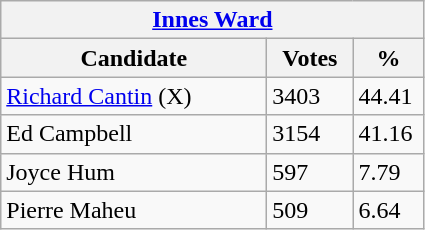<table class="wikitable">
<tr>
<th colspan="3"><a href='#'>Innes Ward</a></th>
</tr>
<tr>
<th style="width: 170px">Candidate</th>
<th style="width: 50px">Votes</th>
<th style="width: 40px">%</th>
</tr>
<tr>
<td><a href='#'>Richard Cantin</a> (X)</td>
<td>3403</td>
<td>44.41</td>
</tr>
<tr>
<td>Ed Campbell</td>
<td>3154</td>
<td>41.16</td>
</tr>
<tr>
<td>Joyce Hum</td>
<td>597</td>
<td>7.79</td>
</tr>
<tr>
<td>Pierre Maheu</td>
<td>509</td>
<td>6.64</td>
</tr>
</table>
